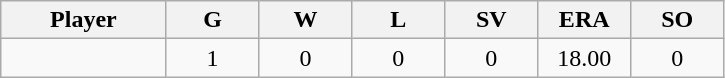<table class="wikitable sortable">
<tr>
<th bgcolor="#DDDDFF" width="16%">Player</th>
<th bgcolor="#DDDDFF" width="9%">G</th>
<th bgcolor="#DDDDFF" width="9%">W</th>
<th bgcolor="#DDDDFF" width="9%">L</th>
<th bgcolor="#DDDDFF" width="9%">SV</th>
<th bgcolor="#DDDDFF" width="9%">ERA</th>
<th bgcolor="#DDDDFF" width="9%">SO</th>
</tr>
<tr align="center">
<td></td>
<td>1</td>
<td>0</td>
<td>0</td>
<td>0</td>
<td>18.00</td>
<td>0</td>
</tr>
</table>
